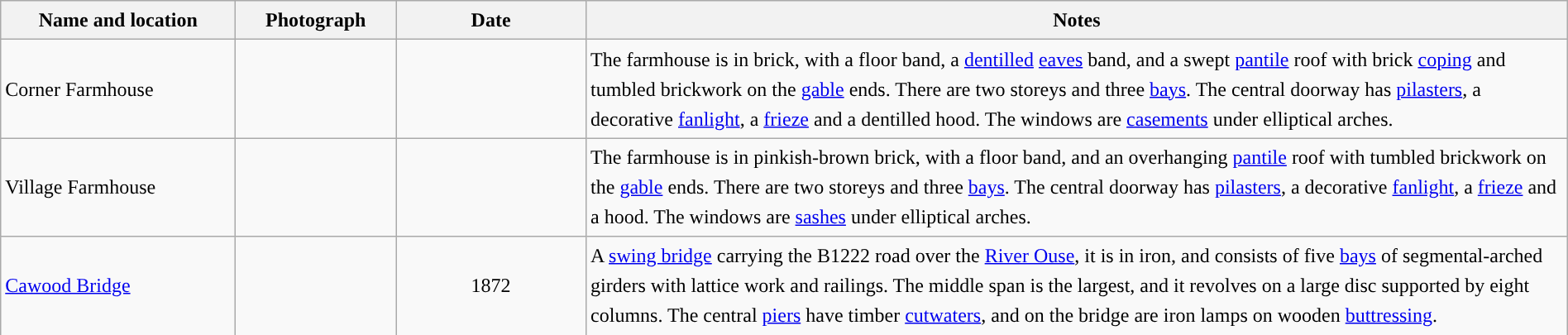<table class="wikitable sortable plainrowheaders" style="width:100%;border:0px;text-align:left;line-height:150%;">
<tr>
<th scope="col"  style="width:150px">Name and location</th>
<th scope="col"  style="width:100px" class="unsortable">Photograph</th>
<th scope="col"  style="width:120px">Date</th>
<th scope="col"  style="width:650px" class="unsortable">Notes</th>
</tr>
<tr>
<td>Corner Farmhouse<br><small></small></td>
<td></td>
<td align="center"></td>
<td>The farmhouse is in brick, with a floor band, a <a href='#'>dentilled</a> <a href='#'>eaves</a> band, and a swept <a href='#'>pantile</a> roof with brick <a href='#'>coping</a> and tumbled brickwork on the <a href='#'>gable</a> ends. There are two storeys and three <a href='#'>bays</a>. The central doorway has <a href='#'>pilasters</a>, a decorative <a href='#'>fanlight</a>, a <a href='#'>frieze</a> and a dentilled hood. The windows are <a href='#'>casements</a> under elliptical arches.</td>
</tr>
<tr>
<td>Village Farmhouse<br><small></small></td>
<td></td>
<td align="center"></td>
<td>The farmhouse is in pinkish-brown brick, with a floor band, and an overhanging <a href='#'>pantile</a> roof with tumbled brickwork on the <a href='#'>gable</a> ends. There are two storeys and three <a href='#'>bays</a>. The central doorway has <a href='#'>pilasters</a>, a decorative <a href='#'>fanlight</a>, a <a href='#'>frieze</a> and a hood. The windows are <a href='#'>sashes</a> under elliptical arches.</td>
</tr>
<tr>
<td><a href='#'>Cawood Bridge</a><br><small></small></td>
<td></td>
<td align="center">1872</td>
<td>A <a href='#'>swing bridge</a> carrying the B1222 road over the <a href='#'>River Ouse</a>, it is in iron, and consists of five <a href='#'>bays</a> of segmental-arched girders with lattice work and railings.  The middle span is the largest, and it revolves on a large disc supported by eight columns.  The central <a href='#'>piers</a> have timber <a href='#'>cutwaters</a>, and on the bridge are iron lamps on wooden <a href='#'>buttressing</a>.</td>
</tr>
<tr>
</tr>
</table>
